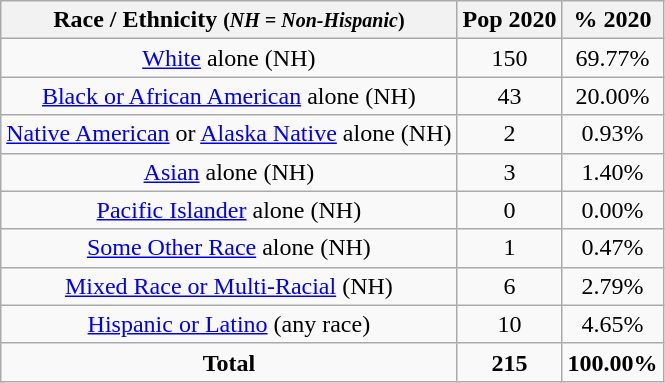<table class="wikitable" style="text-align:center;">
<tr>
<th>Race / Ethnicity <small>(<em>NH = Non-Hispanic</em>)</small></th>
<th>Pop 2020</th>
<th>% 2020</th>
</tr>
<tr>
<td><a href='#'>White</a> alone (NH)</td>
<td>150</td>
<td>69.77%</td>
</tr>
<tr>
<td><a href='#'>Black or African American</a> alone (NH)</td>
<td>43</td>
<td>20.00%</td>
</tr>
<tr>
<td><a href='#'>Native American</a> or <a href='#'>Alaska Native</a> alone (NH)</td>
<td>2</td>
<td>0.93%</td>
</tr>
<tr>
<td><a href='#'>Asian</a> alone (NH)</td>
<td>3</td>
<td>1.40%</td>
</tr>
<tr>
<td><a href='#'>Pacific Islander</a> alone (NH)</td>
<td>0</td>
<td>0.00%</td>
</tr>
<tr>
<td><a href='#'>Some Other Race</a> alone (NH)</td>
<td>1</td>
<td>0.47%</td>
</tr>
<tr>
<td><a href='#'>Mixed Race or Multi-Racial</a> (NH)</td>
<td>6</td>
<td>2.79%</td>
</tr>
<tr>
<td><a href='#'>Hispanic or Latino</a> (any race)</td>
<td>10</td>
<td>4.65%</td>
</tr>
<tr>
<td><strong>Total</strong></td>
<td><strong>215</strong></td>
<td><strong>100.00%</strong></td>
</tr>
</table>
